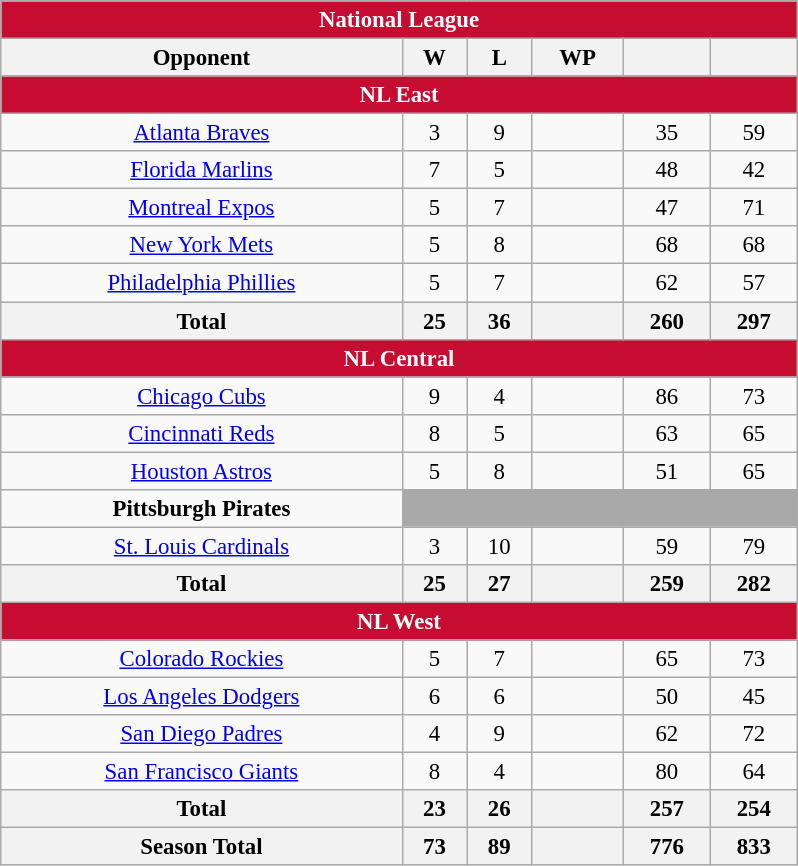<table class="wikitable" style="font-size:95%; text-align:center; width:35em;margin: 0.5em auto;">
<tr>
<th colspan="7" style="background:#c60c30; color:#ffffff;">National League</th>
</tr>
<tr>
<th>Opponent</th>
<th>W</th>
<th>L</th>
<th>WP</th>
<th></th>
<th></th>
</tr>
<tr>
<th colspan="7" style="background:#c60c30; color:#ffffff;">NL East</th>
</tr>
<tr>
<td><a href='#'>Atlanta Braves</a></td>
<td>3</td>
<td>9</td>
<td></td>
<td>35</td>
<td>59</td>
</tr>
<tr>
<td><a href='#'>Florida Marlins</a></td>
<td>7</td>
<td>5</td>
<td></td>
<td>48</td>
<td>42</td>
</tr>
<tr>
<td><a href='#'>Montreal Expos</a></td>
<td>5</td>
<td>7</td>
<td></td>
<td>47</td>
<td>71</td>
</tr>
<tr>
<td><a href='#'>New York Mets</a></td>
<td>5</td>
<td>8</td>
<td></td>
<td>68</td>
<td>68</td>
</tr>
<tr>
<td><a href='#'>Philadelphia Phillies</a></td>
<td>5</td>
<td>7</td>
<td></td>
<td>62</td>
<td>57</td>
</tr>
<tr>
<th>Total</th>
<th>25</th>
<th>36</th>
<th></th>
<th>260</th>
<th>297</th>
</tr>
<tr>
<th colspan="7" style="background:#c60c30; color:#ffffff;">NL Central</th>
</tr>
<tr>
<td><a href='#'>Chicago Cubs</a></td>
<td>9</td>
<td>4</td>
<td></td>
<td>86</td>
<td>73</td>
</tr>
<tr>
<td><a href='#'>Cincinnati Reds</a></td>
<td>8</td>
<td>5</td>
<td></td>
<td>63</td>
<td>65</td>
</tr>
<tr>
<td><a href='#'>Houston Astros</a></td>
<td>5</td>
<td>8</td>
<td></td>
<td>51</td>
<td>65</td>
</tr>
<tr>
<td><strong>Pittsburgh Pirates</strong></td>
<td colspan=5 style="background:darkgray;"></td>
</tr>
<tr>
<td><a href='#'>St. Louis Cardinals</a></td>
<td>3</td>
<td>10</td>
<td></td>
<td>59</td>
<td>79</td>
</tr>
<tr>
<th>Total</th>
<th>25</th>
<th>27</th>
<th></th>
<th>259</th>
<th>282</th>
</tr>
<tr>
<th colspan="7" style="background:#c60c30; color:#ffffff;">NL West</th>
</tr>
<tr>
<td><a href='#'>Colorado Rockies</a></td>
<td>5</td>
<td>7</td>
<td></td>
<td>65</td>
<td>73</td>
</tr>
<tr>
<td><a href='#'>Los Angeles Dodgers</a></td>
<td>6</td>
<td>6</td>
<td></td>
<td>50</td>
<td>45</td>
</tr>
<tr>
<td><a href='#'>San Diego Padres</a></td>
<td>4</td>
<td>9</td>
<td></td>
<td>62</td>
<td>72</td>
</tr>
<tr>
<td><a href='#'>San Francisco Giants</a></td>
<td>8</td>
<td>4</td>
<td></td>
<td>80</td>
<td>64</td>
</tr>
<tr>
<th>Total</th>
<th>23</th>
<th>26</th>
<th></th>
<th>257</th>
<th>254</th>
</tr>
<tr>
<th>Season Total</th>
<th>73</th>
<th>89</th>
<th></th>
<th>776</th>
<th>833</th>
</tr>
</table>
